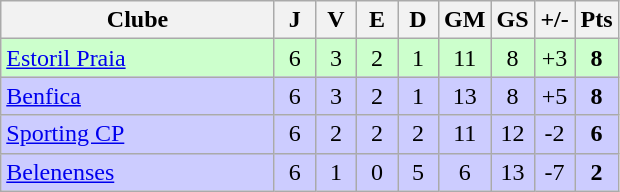<table class="wikitable" style="text-align: center;">
<tr>
<th width=175>Clube</th>
<th width=20>J</th>
<th width=20>V</th>
<th width=20>E</th>
<th width=20>D</th>
<th width=20>GM</th>
<th width=20>GS</th>
<th width=20>+/-</th>
<th width=20>Pts</th>
</tr>
<tr bgcolor=#ccffcc>
<td align=left><a href='#'>Estoril Praia</a></td>
<td>6</td>
<td>3</td>
<td>2</td>
<td>1</td>
<td>11</td>
<td>8</td>
<td>+3</td>
<td><strong>8</strong></td>
</tr>
<tr bgcolor=#ccccff>
<td align=left><a href='#'>Benfica</a></td>
<td>6</td>
<td>3</td>
<td>2</td>
<td>1</td>
<td>13</td>
<td>8</td>
<td>+5</td>
<td><strong>8</strong></td>
</tr>
<tr bgcolor=#ccccff>
<td align=left><a href='#'>Sporting CP</a></td>
<td>6</td>
<td>2</td>
<td>2</td>
<td>2</td>
<td>11</td>
<td>12</td>
<td>-2</td>
<td><strong>6</strong></td>
</tr>
<tr bgcolor=#ccccff>
<td align=left><a href='#'>Belenenses</a></td>
<td>6</td>
<td>1</td>
<td>0</td>
<td>5</td>
<td>6</td>
<td>13</td>
<td>-7</td>
<td><strong>2</strong></td>
</tr>
</table>
